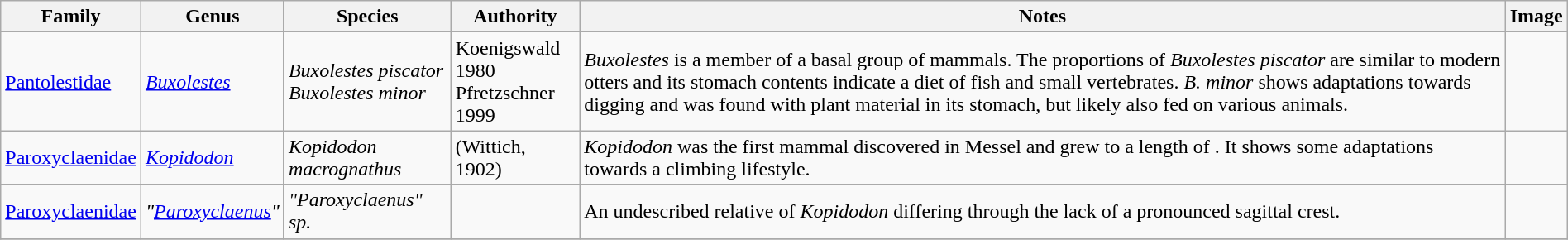<table class="wikitable" align="center" width="100%">
<tr>
<th>Family</th>
<th>Genus</th>
<th>Species</th>
<th>Authority</th>
<th>Notes</th>
<th>Image</th>
</tr>
<tr>
<td><a href='#'>Pantolestidae</a></td>
<td><em><a href='#'>Buxolestes</a></em></td>
<td><em>Buxolestes piscator</em><br><em>Buxolestes minor</em></td>
<td>Koenigswald 1980<br>Pfretzschner 1999</td>
<td><em>Buxolestes</em> is a member of a basal group of mammals. The proportions of <em>Buxolestes piscator</em> are similar to modern otters and its stomach contents indicate a diet of fish and small vertebrates. <em>B. minor</em> shows adaptations towards digging and was found with plant material in its stomach, but likely also fed on various animals.</td>
<td></td>
</tr>
<tr>
<td><a href='#'>Paroxyclaenidae</a></td>
<td><em><a href='#'>Kopidodon</a></em></td>
<td><em>Kopidodon macrognathus</em></td>
<td>(Wittich, 1902)</td>
<td><em>Kopidodon</em> was the first mammal discovered in Messel and grew to a length of . It shows some adaptations towards a climbing lifestyle.</td>
<td></td>
</tr>
<tr>
<td><a href='#'>Paroxyclaenidae</a></td>
<td><em>"<a href='#'>Paroxyclaenus</a>"</em></td>
<td><em>"Paroxyclaenus" sp.</em></td>
<td></td>
<td>An undescribed relative of <em>Kopidodon</em> differing through the lack of a pronounced sagittal crest.</td>
<td></td>
</tr>
<tr>
</tr>
</table>
